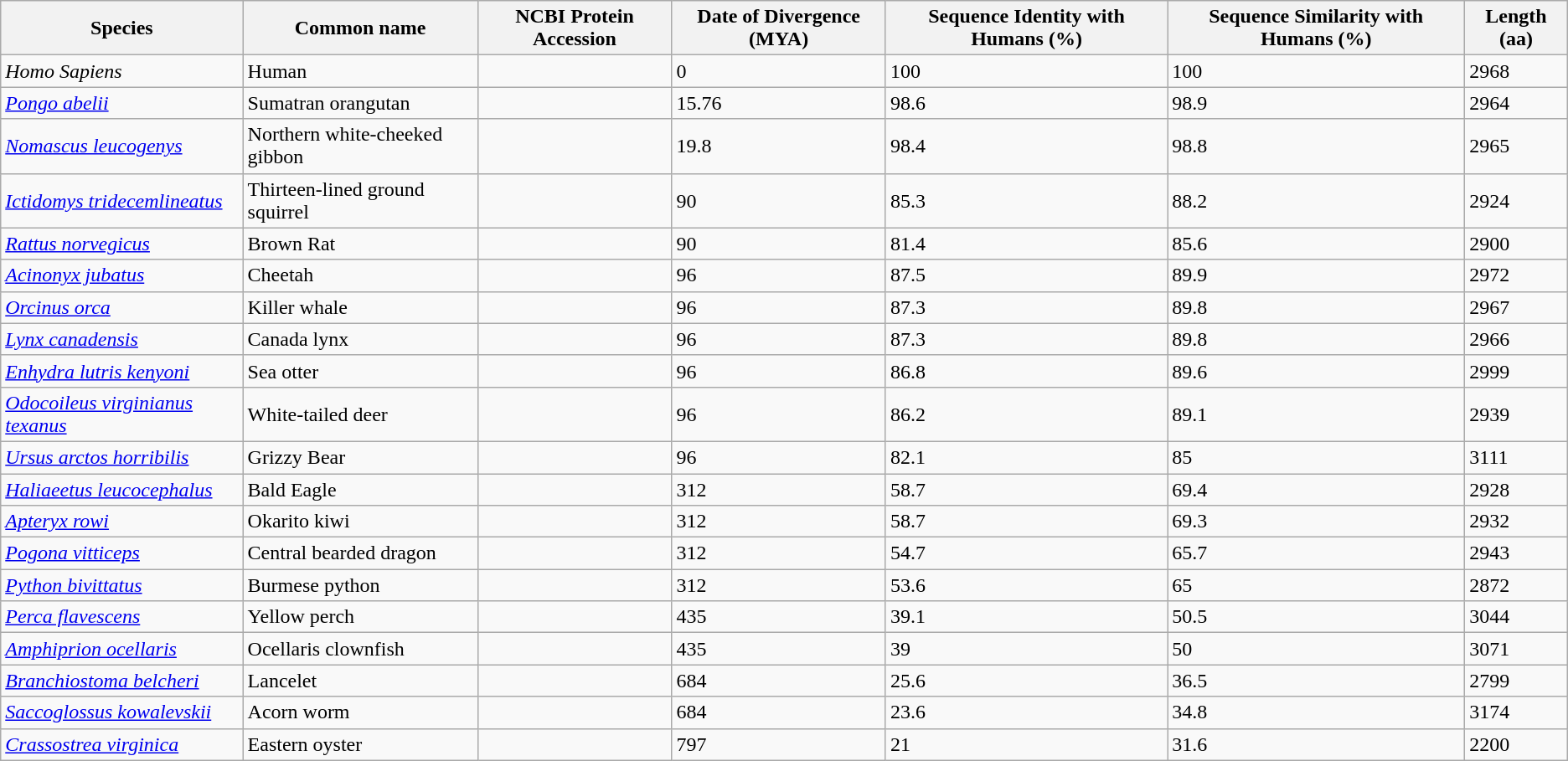<table class="wikitable">
<tr>
<th>Species</th>
<th>Common name</th>
<th>NCBI Protein Accession</th>
<th>Date of Divergence (MYA)</th>
<th>Sequence Identity with Humans (%)</th>
<th>Sequence Similarity with Humans (%)</th>
<th>Length (aa)</th>
</tr>
<tr>
<td><em>Homo Sapiens</em></td>
<td>Human</td>
<td></td>
<td>0</td>
<td>100</td>
<td>100</td>
<td>2968</td>
</tr>
<tr>
<td><em><a href='#'>Pongo abelii</a></em></td>
<td>Sumatran orangutan</td>
<td></td>
<td>15.76</td>
<td>98.6</td>
<td>98.9</td>
<td>2964</td>
</tr>
<tr>
<td><em><a href='#'>Nomascus leucogenys</a></em></td>
<td>Northern white-cheeked gibbon</td>
<td></td>
<td>19.8</td>
<td>98.4</td>
<td>98.8</td>
<td>2965</td>
</tr>
<tr>
<td><em><a href='#'>Ictidomys tridecemlineatus</a></em></td>
<td>Thirteen-lined ground squirrel</td>
<td></td>
<td>90</td>
<td>85.3</td>
<td>88.2</td>
<td>2924</td>
</tr>
<tr>
<td><em><a href='#'>Rattus norvegicus</a></em></td>
<td>Brown Rat</td>
<td></td>
<td>90</td>
<td>81.4</td>
<td>85.6</td>
<td>2900</td>
</tr>
<tr>
<td><em><a href='#'>Acinonyx jubatus</a></em></td>
<td>Cheetah</td>
<td></td>
<td>96</td>
<td>87.5</td>
<td>89.9</td>
<td>2972</td>
</tr>
<tr>
<td><em><a href='#'>Orcinus orca</a></em></td>
<td>Killer whale</td>
<td></td>
<td>96</td>
<td>87.3</td>
<td>89.8</td>
<td>2967</td>
</tr>
<tr>
<td><em><a href='#'>Lynx canadensis</a></em></td>
<td>Canada lynx</td>
<td></td>
<td>96</td>
<td>87.3</td>
<td>89.8</td>
<td>2966</td>
</tr>
<tr>
<td><em><a href='#'>Enhydra lutris kenyoni</a></em></td>
<td>Sea otter</td>
<td></td>
<td>96</td>
<td>86.8</td>
<td>89.6</td>
<td>2999</td>
</tr>
<tr>
<td><em><a href='#'>Odocoileus virginianus texanus</a></em></td>
<td>White-tailed deer</td>
<td></td>
<td>96</td>
<td>86.2</td>
<td>89.1</td>
<td>2939</td>
</tr>
<tr>
<td><em><a href='#'>Ursus arctos horribilis</a></em></td>
<td>Grizzy Bear</td>
<td></td>
<td>96</td>
<td>82.1</td>
<td>85</td>
<td>3111</td>
</tr>
<tr>
<td><em><a href='#'>Haliaeetus leucocephalus</a></em></td>
<td>Bald Eagle</td>
<td></td>
<td>312</td>
<td>58.7</td>
<td>69.4</td>
<td>2928</td>
</tr>
<tr>
<td><em><a href='#'>Apteryx rowi</a></em></td>
<td>Okarito kiwi</td>
<td></td>
<td>312</td>
<td>58.7</td>
<td>69.3</td>
<td>2932</td>
</tr>
<tr>
<td><em><a href='#'>Pogona vitticeps</a></em></td>
<td>Central bearded dragon</td>
<td></td>
<td>312</td>
<td>54.7</td>
<td>65.7</td>
<td>2943</td>
</tr>
<tr>
<td><em><a href='#'>Python bivittatus</a></em></td>
<td>Burmese python</td>
<td></td>
<td>312</td>
<td>53.6</td>
<td>65</td>
<td>2872</td>
</tr>
<tr>
<td><em><a href='#'>Perca flavescens</a></em></td>
<td>Yellow perch</td>
<td></td>
<td>435</td>
<td>39.1</td>
<td>50.5</td>
<td>3044</td>
</tr>
<tr>
<td><em><a href='#'>Amphiprion ocellaris</a></em></td>
<td>Ocellaris clownfish</td>
<td></td>
<td>435</td>
<td>39</td>
<td>50</td>
<td>3071</td>
</tr>
<tr>
<td><em><a href='#'>Branchiostoma belcheri</a></em></td>
<td>Lancelet</td>
<td></td>
<td>684</td>
<td>25.6</td>
<td>36.5</td>
<td>2799</td>
</tr>
<tr>
<td><em><a href='#'>Saccoglossus kowalevskii</a></em></td>
<td>Acorn worm</td>
<td></td>
<td>684</td>
<td>23.6</td>
<td>34.8</td>
<td>3174</td>
</tr>
<tr>
<td><em><a href='#'>Crassostrea virginica</a></em></td>
<td>Eastern oyster</td>
<td></td>
<td>797</td>
<td>21</td>
<td>31.6</td>
<td>2200</td>
</tr>
</table>
